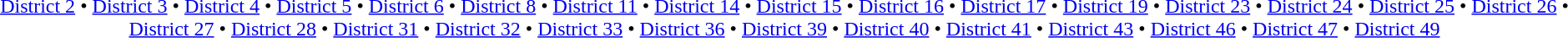<table id=toc class=toc summary=Contents>
<tr>
<td align=center><br><a href='#'>District 2</a> • <a href='#'>District 3</a> • <a href='#'>District 4</a> • <a href='#'>District 5</a> • <a href='#'>District 6</a> • <a href='#'>District 8</a> • <a href='#'>District 11</a> • <a href='#'>District 14</a> • <a href='#'>District 15</a> • <a href='#'>District 16</a> • <a href='#'>District 17</a> • <a href='#'>District 19</a> • <a href='#'>District 23</a> • <a href='#'>District 24</a> • <a href='#'>District 25</a> • <a href='#'>District 26</a> • <a href='#'>District 27</a> • <a href='#'>District 28</a> • <a href='#'>District 31</a> • <a href='#'>District 32</a> • <a href='#'>District 33</a> • <a href='#'>District 36</a> • <a href='#'>District 39</a> • <a href='#'>District 40</a> • <a href='#'>District 41</a> • <a href='#'>District 43</a> • <a href='#'>District 46</a> • <a href='#'>District 47</a> • <a href='#'>District 49</a></td>
</tr>
</table>
